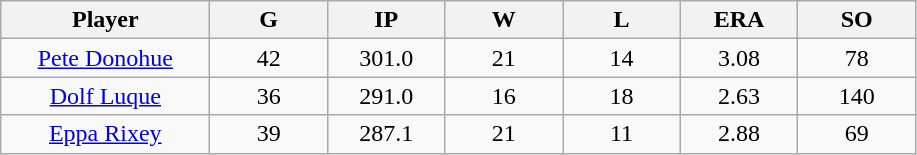<table class="wikitable sortable">
<tr>
<th bgcolor="#DDDDFF" width="16%">Player</th>
<th bgcolor="#DDDDFF" width="9%">G</th>
<th bgcolor="#DDDDFF" width="9%">IP</th>
<th bgcolor="#DDDDFF" width="9%">W</th>
<th bgcolor="#DDDDFF" width="9%">L</th>
<th bgcolor="#DDDDFF" width="9%">ERA</th>
<th bgcolor="#DDDDFF" width="9%">SO</th>
</tr>
<tr align="center">
<td><a href='#'>Pete Donohue</a></td>
<td>42</td>
<td>301.0</td>
<td>21</td>
<td>14</td>
<td>3.08</td>
<td>78</td>
</tr>
<tr align=center>
<td><a href='#'>Dolf Luque</a></td>
<td>36</td>
<td>291.0</td>
<td>16</td>
<td>18</td>
<td>2.63</td>
<td>140</td>
</tr>
<tr align=center>
<td><a href='#'>Eppa Rixey</a></td>
<td>39</td>
<td>287.1</td>
<td>21</td>
<td>11</td>
<td>2.88</td>
<td>69</td>
</tr>
</table>
